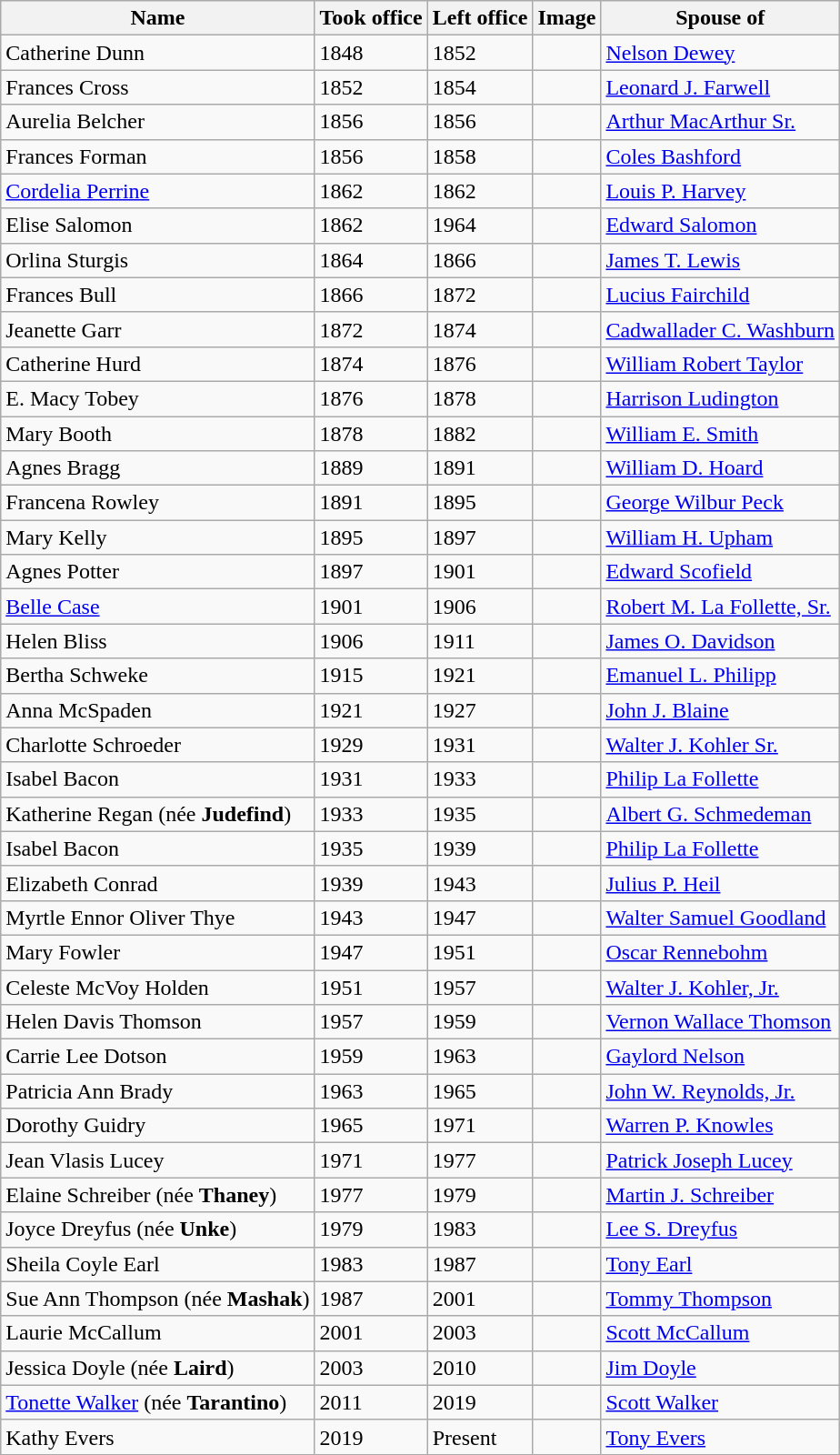<table class=wikitable>
<tr>
<th>Name</th>
<th>Took office</th>
<th>Left office</th>
<th>Image</th>
<th>Spouse of</th>
</tr>
<tr>
<td>Catherine Dunn</td>
<td>1848</td>
<td>1852</td>
<td></td>
<td><a href='#'>Nelson Dewey</a></td>
</tr>
<tr>
<td>Frances Cross</td>
<td>1852</td>
<td>1854</td>
<td></td>
<td><a href='#'>Leonard J. Farwell</a></td>
</tr>
<tr>
<td>Aurelia Belcher</td>
<td>1856</td>
<td>1856</td>
<td></td>
<td><a href='#'>Arthur MacArthur Sr.</a></td>
</tr>
<tr>
<td>Frances Forman</td>
<td>1856</td>
<td>1858</td>
<td></td>
<td><a href='#'>Coles Bashford</a></td>
</tr>
<tr>
<td><a href='#'>Cordelia Perrine</a></td>
<td>1862</td>
<td>1862</td>
<td></td>
<td><a href='#'>Louis P. Harvey</a></td>
</tr>
<tr>
<td>Elise Salomon</td>
<td>1862</td>
<td>1964</td>
<td></td>
<td><a href='#'>Edward Salomon</a></td>
</tr>
<tr>
<td>Orlina Sturgis</td>
<td>1864</td>
<td>1866</td>
<td></td>
<td><a href='#'>James T. Lewis</a></td>
</tr>
<tr>
<td>Frances Bull</td>
<td>1866</td>
<td>1872</td>
<td></td>
<td><a href='#'>Lucius Fairchild</a></td>
</tr>
<tr>
<td>Jeanette Garr</td>
<td>1872</td>
<td>1874</td>
<td></td>
<td><a href='#'>Cadwallader C. Washburn</a></td>
</tr>
<tr>
<td>Catherine Hurd</td>
<td>1874</td>
<td>1876</td>
<td></td>
<td><a href='#'>William Robert Taylor</a></td>
</tr>
<tr>
<td>E. Macy Tobey</td>
<td>1876</td>
<td>1878</td>
<td></td>
<td><a href='#'>Harrison Ludington</a></td>
</tr>
<tr>
<td>Mary Booth</td>
<td>1878</td>
<td>1882</td>
<td></td>
<td><a href='#'>William E. Smith</a></td>
</tr>
<tr>
<td>Agnes Bragg</td>
<td>1889</td>
<td>1891</td>
<td></td>
<td><a href='#'>William D. Hoard</a></td>
</tr>
<tr>
<td>Francena Rowley</td>
<td>1891</td>
<td>1895</td>
<td></td>
<td><a href='#'>George Wilbur Peck</a></td>
</tr>
<tr>
<td>Mary Kelly</td>
<td>1895</td>
<td>1897</td>
<td></td>
<td><a href='#'>William H. Upham</a></td>
</tr>
<tr>
<td>Agnes Potter</td>
<td>1897</td>
<td>1901</td>
<td></td>
<td><a href='#'>Edward Scofield</a></td>
</tr>
<tr>
<td><a href='#'>Belle Case</a></td>
<td>1901</td>
<td>1906</td>
<td></td>
<td><a href='#'>Robert M. La Follette, Sr.</a></td>
</tr>
<tr>
<td>Helen Bliss</td>
<td>1906</td>
<td>1911</td>
<td></td>
<td><a href='#'>James O. Davidson</a></td>
</tr>
<tr>
<td>Bertha Schweke</td>
<td>1915</td>
<td>1921</td>
<td></td>
<td><a href='#'>Emanuel L. Philipp</a></td>
</tr>
<tr>
<td>Anna McSpaden</td>
<td>1921</td>
<td>1927</td>
<td></td>
<td><a href='#'>John J. Blaine</a></td>
</tr>
<tr>
<td>Charlotte Schroeder</td>
<td>1929</td>
<td>1931</td>
<td></td>
<td><a href='#'>Walter J. Kohler Sr.</a></td>
</tr>
<tr>
<td>Isabel Bacon</td>
<td>1931</td>
<td>1933</td>
<td></td>
<td><a href='#'>Philip La Follette</a></td>
</tr>
<tr>
<td>Katherine Regan (née <strong>Judefind</strong>)</td>
<td>1933</td>
<td>1935</td>
<td></td>
<td><a href='#'>Albert G. Schmedeman</a></td>
</tr>
<tr>
<td>Isabel Bacon</td>
<td>1935</td>
<td>1939</td>
<td></td>
<td><a href='#'>Philip La Follette</a></td>
</tr>
<tr>
<td>Elizabeth Conrad</td>
<td>1939</td>
<td>1943</td>
<td></td>
<td><a href='#'>Julius P. Heil</a></td>
</tr>
<tr>
<td>Myrtle Ennor Oliver Thye</td>
<td>1943</td>
<td>1947</td>
<td></td>
<td><a href='#'>Walter Samuel Goodland</a></td>
</tr>
<tr>
<td>Mary Fowler</td>
<td>1947</td>
<td>1951</td>
<td></td>
<td><a href='#'>Oscar Rennebohm</a></td>
</tr>
<tr>
<td>Celeste McVoy Holden</td>
<td>1951</td>
<td>1957</td>
<td></td>
<td><a href='#'>Walter J. Kohler, Jr.</a></td>
</tr>
<tr>
<td>Helen Davis Thomson</td>
<td>1957</td>
<td>1959</td>
<td></td>
<td><a href='#'>Vernon Wallace Thomson</a></td>
</tr>
<tr>
<td>Carrie Lee Dotson</td>
<td>1959</td>
<td>1963</td>
<td></td>
<td><a href='#'>Gaylord Nelson</a></td>
</tr>
<tr>
<td>Patricia Ann Brady</td>
<td>1963</td>
<td>1965</td>
<td></td>
<td><a href='#'>John W. Reynolds, Jr.</a></td>
</tr>
<tr>
<td>Dorothy Guidry</td>
<td>1965</td>
<td>1971</td>
<td></td>
<td><a href='#'>Warren P. Knowles</a></td>
</tr>
<tr>
<td>Jean Vlasis Lucey</td>
<td>1971</td>
<td>1977</td>
<td></td>
<td><a href='#'>Patrick Joseph Lucey</a></td>
</tr>
<tr>
<td>Elaine Schreiber (née <strong>Thaney</strong>)</td>
<td>1977</td>
<td>1979</td>
<td></td>
<td><a href='#'>Martin J. Schreiber</a></td>
</tr>
<tr>
<td>Joyce Dreyfus (née <strong>Unke</strong>)</td>
<td>1979</td>
<td>1983</td>
<td></td>
<td><a href='#'>Lee S. Dreyfus</a></td>
</tr>
<tr>
<td>Sheila Coyle Earl</td>
<td>1983</td>
<td>1987</td>
<td></td>
<td><a href='#'>Tony Earl</a></td>
</tr>
<tr>
<td>Sue Ann Thompson (née <strong>Mashak</strong>)</td>
<td>1987</td>
<td>2001</td>
<td></td>
<td><a href='#'>Tommy Thompson</a></td>
</tr>
<tr>
<td>Laurie McCallum</td>
<td>2001</td>
<td>2003</td>
<td></td>
<td><a href='#'>Scott McCallum</a></td>
</tr>
<tr>
<td>Jessica Doyle (née <strong>Laird</strong>)</td>
<td>2003</td>
<td>2010</td>
<td></td>
<td><a href='#'>Jim Doyle</a></td>
</tr>
<tr>
<td><a href='#'>Tonette Walker</a> (née <strong>Tarantino</strong>)</td>
<td>2011</td>
<td>2019</td>
<td></td>
<td><a href='#'>Scott Walker</a></td>
</tr>
<tr>
<td>Kathy Evers</td>
<td>2019</td>
<td>Present</td>
<td></td>
<td><a href='#'>Tony Evers</a></td>
</tr>
</table>
